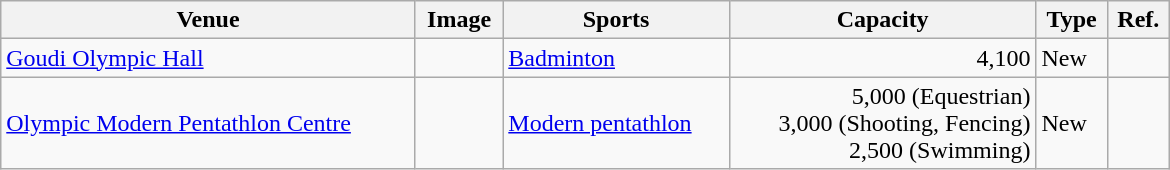<table class="wikitable sortable" width=780px>
<tr>
<th>Venue</th>
<th>Image</th>
<th>Sports</th>
<th>Capacity</th>
<th>Type</th>
<th class="unsortable">Ref.</th>
</tr>
<tr>
<td><a href='#'>Goudi Olympic Hall</a></td>
<td></td>
<td><a href='#'>Badminton</a></td>
<td align="right">4,100</td>
<td>New</td>
<td align="center"></td>
</tr>
<tr>
<td><a href='#'>Olympic Modern Pentathlon Centre</a></td>
<td></td>
<td><a href='#'>Modern pentathlon</a></td>
<td align="right">5,000 (Equestrian)<br>3,000 (Shooting, Fencing)<br>2,500 (Swimming)</td>
<td>New</td>
<td align="center"></td>
</tr>
</table>
